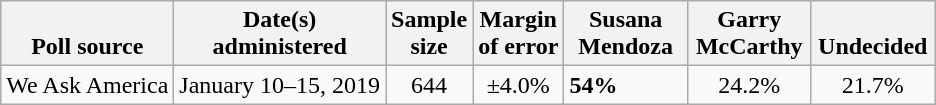<table class="wikitable">
<tr valign=bottom>
<th>Poll source</th>
<th>Date(s)<br>administered</th>
<th>Sample<br>size</th>
<th>Margin<br>of error</th>
<th style="width:75px;">Susana<br>Mendoza</th>
<th style="width:75px;">Garry<br>McCarthy</th>
<th style="width:75px;">Undecided</th>
</tr>
<tr>
<td>We Ask America</td>
<td align=center>January 10–15, 2019</td>
<td align=center>644</td>
<td align=center>±4.0%</td>
<td><strong>54%</strong></td>
<td align=center>24.2%</td>
<td align=center>21.7%</td>
</tr>
</table>
